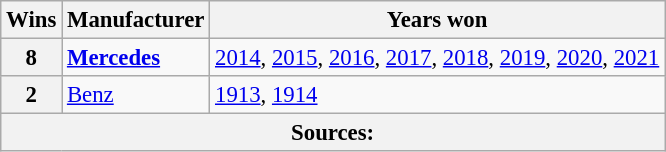<table class="wikitable" style="font-size: 95%">
<tr>
<th>Wins</th>
<th>Manufacturer</th>
<th>Years won</th>
</tr>
<tr>
<th rowspan=1>8</th>
<td> <a href='#'><strong>Mercedes</strong></a></td>
<td><a href='#'>2014</a>, <a href='#'>2015</a>, <a href='#'>2016</a>, <a href='#'>2017</a>, <a href='#'>2018</a>, <a href='#'>2019</a>, <a href='#'>2020</a>, <a href='#'>2021</a></td>
</tr>
<tr>
<th rowspan=1>2</th>
<td> <a href='#'>Benz</a></td>
<td><span><a href='#'>1913</a>, <a href='#'>1914</a></span></td>
</tr>
<tr>
<th colspan=3>Sources:</th>
</tr>
</table>
